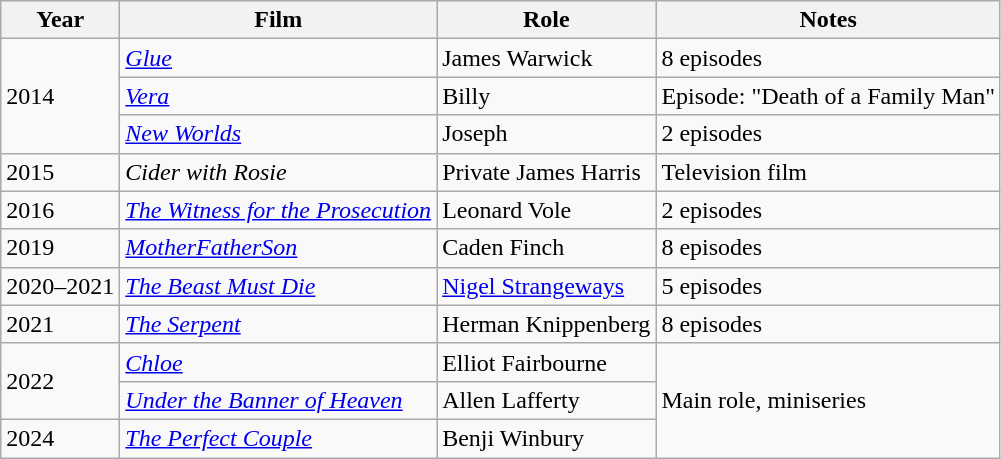<table class="wikitable">
<tr>
<th>Year</th>
<th>Film</th>
<th>Role</th>
<th>Notes</th>
</tr>
<tr>
<td rowspan="3">2014</td>
<td><em><a href='#'>Glue</a></em></td>
<td>James Warwick</td>
<td>8 episodes</td>
</tr>
<tr>
<td><em><a href='#'>Vera</a></em></td>
<td>Billy</td>
<td>Episode: "Death of a Family Man"</td>
</tr>
<tr>
<td><em><a href='#'>New Worlds</a></em></td>
<td>Joseph</td>
<td>2 episodes</td>
</tr>
<tr>
<td>2015</td>
<td><em>Cider with Rosie</em></td>
<td>Private James Harris</td>
<td>Television film</td>
</tr>
<tr>
<td>2016</td>
<td><em><a href='#'>The Witness for the Prosecution</a></em></td>
<td>Leonard Vole</td>
<td>2 episodes</td>
</tr>
<tr>
<td>2019</td>
<td><em><a href='#'>MotherFatherSon</a></em></td>
<td>Caden Finch</td>
<td>8 episodes</td>
</tr>
<tr>
<td>2020–2021</td>
<td><em><a href='#'>The Beast Must Die</a></em></td>
<td><a href='#'>Nigel Strangeways</a></td>
<td>5 episodes</td>
</tr>
<tr>
<td>2021</td>
<td><em><a href='#'>The Serpent</a></em></td>
<td>Herman Knippenberg</td>
<td>8 episodes</td>
</tr>
<tr>
<td rowspan="2">2022</td>
<td><em><a href='#'>Chloe</a></em></td>
<td>Elliot Fairbourne</td>
<td rowspan=3>Main role, miniseries</td>
</tr>
<tr>
<td><em><a href='#'>Under the Banner of Heaven</a></em></td>
<td>Allen Lafferty</td>
</tr>
<tr>
<td rowspan="2">2024</td>
<td><em><a href='#'>The Perfect Couple</a></em></td>
<td>Benji Winbury</td>
</tr>
</table>
